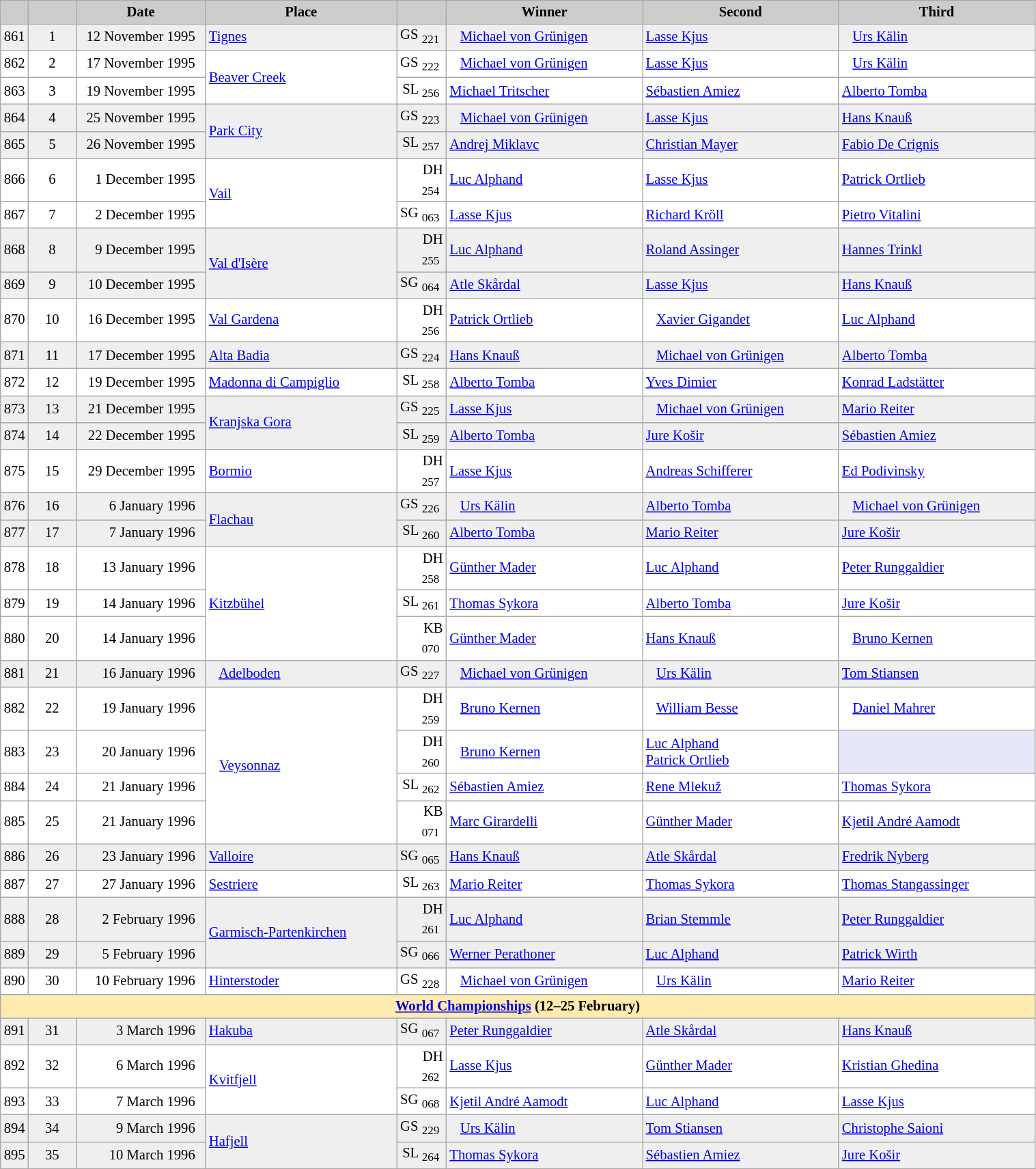<table class="wikitable plainrowheaders" style="background:#fff; font-size:86%; line-height:16px; border:grey solid 1px; border-collapse:collapse;">
<tr style="background:#ccc; text-align:center;">
<td align="center" width="13"></td>
<td align="center" width="40"></td>
<td align="center" width="120"><strong>Date</strong></td>
<td align="center" width="180"><strong>Place</strong></td>
<td align="center" width="42"></td>
<td align="center" width="185"><strong>Winner</strong></td>
<td align="center" width="185"><strong>Second</strong></td>
<td align="center" width="185"><strong>Third</strong></td>
</tr>
<tr bgcolor="#EFEFEF">
<td align=center>861</td>
<td align=center>1</td>
<td align=right>12 November 1995  </td>
<td> <a href='#'>Tignes</a></td>
<td align=right>GS <sub>221</sub> </td>
<td>   <a href='#'>Michael von Grünigen</a></td>
<td> <a href='#'>Lasse Kjus</a></td>
<td>   <a href='#'>Urs Kälin</a></td>
</tr>
<tr>
<td align=center>862</td>
<td align=center>2</td>
<td align=right>17 November 1995  </td>
<td rowspan=2> <a href='#'>Beaver Creek</a></td>
<td align=right>GS <sub>222</sub> </td>
<td>   <a href='#'>Michael von Grünigen</a></td>
<td> <a href='#'>Lasse Kjus</a></td>
<td>   <a href='#'>Urs Kälin</a></td>
</tr>
<tr>
<td align=center>863</td>
<td align=center>3</td>
<td align=right>19 November 1995  </td>
<td align=right>SL <sub>256</sub> </td>
<td> <a href='#'>Michael Tritscher</a></td>
<td> <a href='#'>Sébastien Amiez</a></td>
<td> <a href='#'>Alberto Tomba</a></td>
</tr>
<tr bgcolor="#EFEFEF">
<td align=center>864</td>
<td align=center>4</td>
<td align=right>25 November 1995  </td>
<td rowspan=2> <a href='#'>Park City</a></td>
<td align=right>GS <sub>223</sub> </td>
<td>   <a href='#'>Michael von Grünigen</a></td>
<td> <a href='#'>Lasse Kjus</a></td>
<td> <a href='#'>Hans Knauß</a></td>
</tr>
<tr bgcolor="#EFEFEF">
<td align=center>865</td>
<td align=center>5</td>
<td align=right>26 November 1995  </td>
<td align=right>SL <sub>257</sub> </td>
<td> <a href='#'>Andrej Miklavc</a></td>
<td> <a href='#'>Christian Mayer</a></td>
<td> <a href='#'>Fabio De Crignis</a></td>
</tr>
<tr>
<td align=center>866</td>
<td align=center>6</td>
<td align=right>1 December 1995  </td>
<td rowspan=2> <a href='#'>Vail</a></td>
<td align=right>DH <sub>254</sub> </td>
<td> <a href='#'>Luc Alphand</a></td>
<td> <a href='#'>Lasse Kjus</a></td>
<td> <a href='#'>Patrick Ortlieb</a></td>
</tr>
<tr>
<td align=center>867</td>
<td align=center>7</td>
<td align=right>2 December 1995  </td>
<td align=right>SG <sub>063</sub> </td>
<td> <a href='#'>Lasse Kjus</a></td>
<td> <a href='#'>Richard Kröll</a></td>
<td> <a href='#'>Pietro Vitalini</a></td>
</tr>
<tr bgcolor="#EFEFEF">
<td align=center>868</td>
<td align=center>8</td>
<td align=right>9 December 1995  </td>
<td rowspan=2> <a href='#'>Val d'Isère</a></td>
<td align=right>DH <sub>255</sub> </td>
<td> <a href='#'>Luc Alphand</a></td>
<td> <a href='#'>Roland Assinger</a></td>
<td> <a href='#'>Hannes Trinkl</a></td>
</tr>
<tr bgcolor="#EFEFEF">
<td align=center>869</td>
<td align=center>9</td>
<td align=right>10 December 1995  </td>
<td align=right>SG <sub>064</sub> </td>
<td> <a href='#'>Atle Skårdal</a></td>
<td> <a href='#'>Lasse Kjus</a></td>
<td> <a href='#'>Hans Knauß</a></td>
</tr>
<tr>
<td align=center>870</td>
<td align=center>10</td>
<td align=right>16 December 1995  </td>
<td> <a href='#'>Val Gardena</a></td>
<td align=right>DH <sub>256</sub> </td>
<td> <a href='#'>Patrick Ortlieb</a></td>
<td>   <a href='#'>Xavier Gigandet</a></td>
<td> <a href='#'>Luc Alphand</a></td>
</tr>
<tr bgcolor="#EFEFEF">
<td align=center>871</td>
<td align=center>11</td>
<td align=right>17 December 1995  </td>
<td> <a href='#'>Alta Badia</a></td>
<td align=right>GS <sub>224</sub> </td>
<td> <a href='#'>Hans Knauß</a></td>
<td>   <a href='#'>Michael von Grünigen</a></td>
<td> <a href='#'>Alberto Tomba</a></td>
</tr>
<tr>
<td align=center>872</td>
<td align=center>12</td>
<td align=right>19 December 1995  </td>
<td> <a href='#'>Madonna di Campiglio</a></td>
<td align=right>SL <sub>258</sub> </td>
<td> <a href='#'>Alberto Tomba</a></td>
<td> <a href='#'>Yves Dimier</a></td>
<td> <a href='#'>Konrad Ladstätter</a></td>
</tr>
<tr bgcolor="#EFEFEF">
<td align=center>873</td>
<td align=center>13</td>
<td align=right>21 December 1995  </td>
<td rowspan=2> <a href='#'>Kranjska Gora</a></td>
<td align=right>GS <sub>225</sub> </td>
<td> <a href='#'>Lasse Kjus</a></td>
<td>   <a href='#'>Michael von Grünigen</a></td>
<td> <a href='#'>Mario Reiter</a></td>
</tr>
<tr bgcolor="#EFEFEF">
<td align=center>874</td>
<td align=center>14</td>
<td align=right>22 December 1995  </td>
<td align=right>SL <sub>259</sub> </td>
<td> <a href='#'>Alberto Tomba</a></td>
<td> <a href='#'>Jure Košir</a></td>
<td> <a href='#'>Sébastien Amiez</a></td>
</tr>
<tr>
<td align=center>875</td>
<td align=center>15</td>
<td align=right>29 December 1995  </td>
<td> <a href='#'>Bormio</a></td>
<td align=right>DH <sub>257</sub> </td>
<td> <a href='#'>Lasse Kjus</a></td>
<td> <a href='#'>Andreas Schifferer</a></td>
<td> <a href='#'>Ed Podivinsky</a></td>
</tr>
<tr bgcolor="#EFEFEF">
<td align=center>876</td>
<td align=center>16</td>
<td align=right>6 January 1996  </td>
<td rowspan=2> <a href='#'>Flachau</a></td>
<td align=right>GS <sub>226</sub> </td>
<td>   <a href='#'>Urs Kälin</a></td>
<td> <a href='#'>Alberto Tomba</a></td>
<td>   <a href='#'>Michael von Grünigen</a></td>
</tr>
<tr bgcolor="#EFEFEF">
<td align=center>877</td>
<td align=center>17</td>
<td align=right>7 January 1996  </td>
<td align=right>SL <sub>260</sub> </td>
<td> <a href='#'>Alberto Tomba</a></td>
<td> <a href='#'>Mario Reiter</a></td>
<td> <a href='#'>Jure Košir</a></td>
</tr>
<tr>
<td align=center>878</td>
<td align=center>18</td>
<td align=right>13 January 1996  </td>
<td rowspan=3> <a href='#'>Kitzbühel</a></td>
<td align=right>DH <sub>258</sub> </td>
<td> <a href='#'>Günther Mader</a></td>
<td> <a href='#'>Luc Alphand</a></td>
<td> <a href='#'>Peter Runggaldier</a></td>
</tr>
<tr>
<td align=center>879</td>
<td align=center>19</td>
<td align=right>14 January 1996  </td>
<td align=right>SL <sub>261</sub> </td>
<td> <a href='#'>Thomas Sykora</a></td>
<td> <a href='#'>Alberto Tomba</a></td>
<td> <a href='#'>Jure Košir</a></td>
</tr>
<tr>
<td align=center>880</td>
<td align=center>20</td>
<td align=right>14 January 1996  </td>
<td align=right>KB <sub>070</sub> </td>
<td> <a href='#'>Günther Mader</a></td>
<td> <a href='#'>Hans Knauß</a></td>
<td>   <a href='#'>Bruno Kernen</a></td>
</tr>
<tr bgcolor="#EFEFEF">
<td align=center>881</td>
<td align=center>21</td>
<td align=right>16 January 1996  </td>
<td>   <a href='#'>Adelboden</a></td>
<td align=right>GS <sub>227</sub> </td>
<td>   <a href='#'>Michael von Grünigen</a></td>
<td>   <a href='#'>Urs Kälin</a></td>
<td> <a href='#'>Tom Stiansen</a></td>
</tr>
<tr>
<td align=center>882</td>
<td align=center>22</td>
<td align=right>19 January 1996  </td>
<td rowspan=4>   <a href='#'>Veysonnaz</a></td>
<td align=right>DH <sub>259</sub> </td>
<td>   <a href='#'>Bruno Kernen</a></td>
<td>   <a href='#'>William Besse</a></td>
<td>   <a href='#'>Daniel Mahrer</a></td>
</tr>
<tr>
<td align=center>883</td>
<td align=center>23</td>
<td align=right>20 January 1996  </td>
<td align=right>DH <sub>260</sub> </td>
<td>   <a href='#'>Bruno Kernen</a></td>
<td> <a href='#'>Luc Alphand</a><br> <a href='#'>Patrick Ortlieb</a></td>
<td bgcolor="E6E8FA"></td>
</tr>
<tr>
<td align=center>884</td>
<td align=center>24</td>
<td align=right>21 January 1996  </td>
<td align=right>SL <sub>262</sub> </td>
<td> <a href='#'>Sébastien Amiez</a></td>
<td> <a href='#'>Rene Mlekuž</a></td>
<td> <a href='#'>Thomas Sykora</a></td>
</tr>
<tr>
<td align=center>885</td>
<td align=center>25</td>
<td align=right>21 January 1996  </td>
<td align=right>KB <sub>071</sub> </td>
<td> <a href='#'>Marc Girardelli</a></td>
<td> <a href='#'>Günther Mader</a></td>
<td> <a href='#'>Kjetil André Aamodt</a></td>
</tr>
<tr bgcolor="#EFEFEF">
<td align=center>886</td>
<td align=center>26</td>
<td align=right>23 January 1996  </td>
<td> <a href='#'>Valloire</a></td>
<td align=right>SG <sub>065</sub> </td>
<td> <a href='#'>Hans Knauß</a></td>
<td> <a href='#'>Atle Skårdal</a></td>
<td> <a href='#'>Fredrik Nyberg</a></td>
</tr>
<tr>
<td align=center>887</td>
<td align=center>27</td>
<td align=right>27 January 1996  </td>
<td> <a href='#'>Sestriere</a></td>
<td align=right>SL <sub>263</sub> </td>
<td> <a href='#'>Mario Reiter</a></td>
<td> <a href='#'>Thomas Sykora</a></td>
<td> <a href='#'>Thomas Stangassinger</a></td>
</tr>
<tr bgcolor="#EFEFEF">
<td align=center>888</td>
<td align=center>28</td>
<td align=right>2 February 1996  </td>
<td rowspan=2> <a href='#'>Garmisch-Partenkirchen</a></td>
<td align=right>DH <sub>261</sub> </td>
<td> <a href='#'>Luc Alphand</a></td>
<td> <a href='#'>Brian Stemmle</a></td>
<td> <a href='#'>Peter Runggaldier</a></td>
</tr>
<tr bgcolor="#EFEFEF">
<td align=center>889</td>
<td align=center>29</td>
<td align=right>5 February 1996  </td>
<td align=right>SG <sub>066</sub> </td>
<td> <a href='#'>Werner Perathoner</a></td>
<td> <a href='#'>Luc Alphand</a></td>
<td> <a href='#'>Patrick Wirth</a></td>
</tr>
<tr>
<td align=center>890</td>
<td align=center>30</td>
<td align=right>10 February 1996  </td>
<td> <a href='#'>Hinterstoder</a></td>
<td align=right>GS <sub>228</sub> </td>
<td>   <a href='#'>Michael von Grünigen</a></td>
<td>   <a href='#'>Urs Kälin</a></td>
<td> <a href='#'>Mario Reiter</a></td>
</tr>
<tr style="background:#FFEBAD">
<td colspan="8" style="text-align:center;"><strong><a href='#'>World Championships</a> (12–25 February)</strong></td>
</tr>
<tr bgcolor="#EFEFEF">
<td align=center>891</td>
<td align=center>31</td>
<td align=right>3 March 1996  </td>
<td> <a href='#'>Hakuba</a></td>
<td align=right>SG <sub>067</sub> </td>
<td> <a href='#'>Peter Runggaldier</a></td>
<td> <a href='#'>Atle Skårdal</a></td>
<td> <a href='#'>Hans Knauß</a></td>
</tr>
<tr>
<td align=center>892</td>
<td align=center>32</td>
<td align=right>6 March 1996  </td>
<td rowspan=2> <a href='#'>Kvitfjell</a></td>
<td align=right>DH <sub>262</sub> </td>
<td> <a href='#'>Lasse Kjus</a></td>
<td> <a href='#'>Günther Mader</a></td>
<td> <a href='#'>Kristian Ghedina</a></td>
</tr>
<tr>
<td align=center>893</td>
<td align=center>33</td>
<td align=right>7 March 1996  </td>
<td align=right>SG <sub>068</sub> </td>
<td> <a href='#'>Kjetil André Aamodt</a></td>
<td> <a href='#'>Luc Alphand</a></td>
<td> <a href='#'>Lasse Kjus</a></td>
</tr>
<tr bgcolor="#EFEFEF">
<td align=center>894</td>
<td align=center>34</td>
<td align=right>9 March 1996  </td>
<td rowspan=2> <a href='#'>Hafjell</a></td>
<td align=right>GS <sub>229</sub> </td>
<td>   <a href='#'>Urs Kälin</a></td>
<td> <a href='#'>Tom Stiansen</a></td>
<td> <a href='#'>Christophe Saioni</a></td>
</tr>
<tr bgcolor="#EFEFEF">
<td align=center>895</td>
<td align=center>35</td>
<td align=right>10 March 1996  </td>
<td align=right>SL <sub>264</sub> </td>
<td> <a href='#'>Thomas Sykora</a></td>
<td> <a href='#'>Sébastien Amiez</a></td>
<td> <a href='#'>Jure Košir</a></td>
</tr>
</table>
